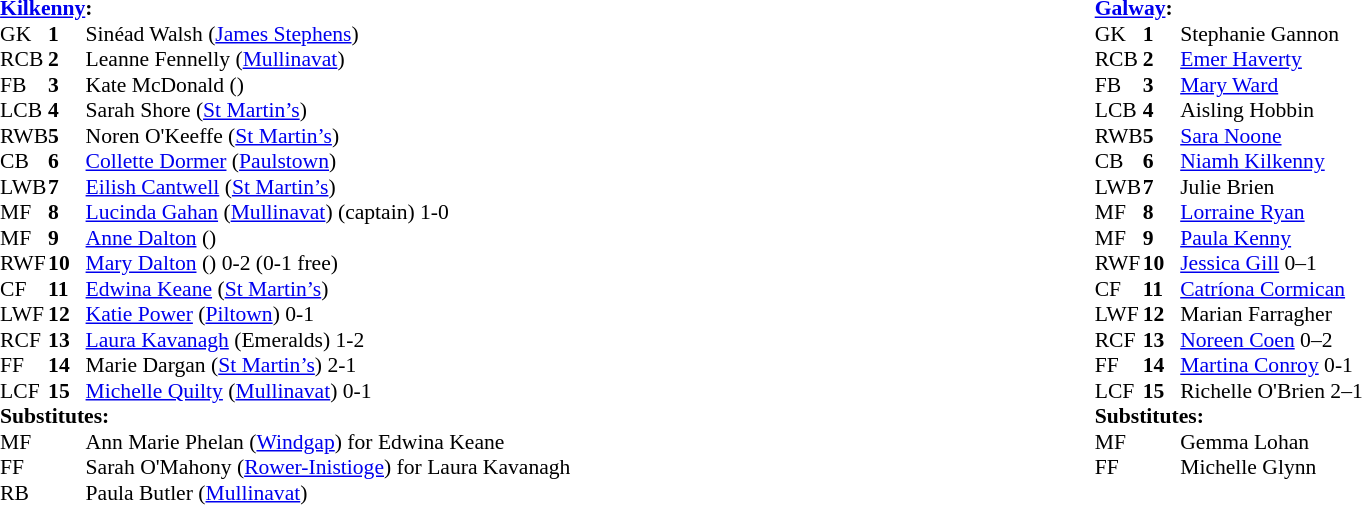<table width="100%">
<tr>
<td valign="top"></td>
<td valign="top" width="50%"><br><table style="font-size: 90%" cellspacing="0" cellpadding="0" align=center>
<tr>
<td colspan="4"><strong><a href='#'>Kilkenny</a>:</strong></td>
</tr>
<tr>
<th width="25"></th>
<th width="25"></th>
</tr>
<tr>
<td>GK</td>
<td><strong>1</strong></td>
<td>Sinéad Walsh (<a href='#'>James Stephens</a>)</td>
</tr>
<tr>
<td>RCB</td>
<td><strong>2</strong></td>
<td>Leanne Fennelly (<a href='#'>Mullinavat</a>)</td>
</tr>
<tr>
<td>FB</td>
<td><strong>3</strong></td>
<td>Kate McDonald ()</td>
</tr>
<tr>
<td>LCB</td>
<td><strong>4</strong></td>
<td>Sarah Shore (<a href='#'>St Martin’s</a>)</td>
</tr>
<tr>
<td>RWB</td>
<td><strong>5</strong></td>
<td>Noren O'Keeffe (<a href='#'>St Martin’s</a>)</td>
</tr>
<tr>
<td>CB</td>
<td><strong>6</strong></td>
<td><a href='#'>Collette Dormer</a> (<a href='#'>Paulstown</a>)</td>
</tr>
<tr>
<td>LWB</td>
<td><strong>7</strong></td>
<td><a href='#'>Eilish Cantwell</a> (<a href='#'>St Martin’s</a>)</td>
</tr>
<tr>
<td>MF</td>
<td><strong>8</strong></td>
<td><a href='#'>Lucinda Gahan</a> (<a href='#'>Mullinavat</a>) (captain) 1-0</td>
</tr>
<tr>
<td>MF</td>
<td><strong>9</strong></td>
<td><a href='#'>Anne Dalton</a> ()</td>
</tr>
<tr>
<td>RWF</td>
<td><strong>10</strong></td>
<td><a href='#'>Mary Dalton</a> () 0-2 (0-1 free)</td>
</tr>
<tr>
<td>CF</td>
<td><strong>11</strong></td>
<td><a href='#'>Edwina Keane</a> (<a href='#'>St Martin’s</a>) </td>
</tr>
<tr>
<td>LWF</td>
<td><strong>12</strong></td>
<td><a href='#'>Katie Power</a> (<a href='#'>Piltown</a>) 0-1</td>
</tr>
<tr>
<td>RCF</td>
<td><strong>13</strong></td>
<td><a href='#'>Laura Kavanagh</a> (Emeralds) 1-2 </td>
</tr>
<tr>
<td>FF</td>
<td><strong>14</strong></td>
<td>Marie Dargan (<a href='#'>St Martin’s</a>) 2-1</td>
</tr>
<tr>
<td>LCF</td>
<td><strong>15</strong></td>
<td><a href='#'>Michelle Quilty</a> (<a href='#'>Mullinavat</a>) 0-1</td>
</tr>
<tr>
<td colspan=4><strong>Substitutes:</strong></td>
</tr>
<tr>
<td>MF</td>
<td></td>
<td>Ann Marie Phelan (<a href='#'>Windgap</a>) for Edwina Keane </td>
</tr>
<tr>
<td>FF</td>
<td></td>
<td>Sarah O'Mahony (<a href='#'>Rower-Inistioge</a>)  for Laura Kavanagh </td>
</tr>
<tr>
<td>RB</td>
<td></td>
<td>Paula Butler (<a href='#'>Mullinavat</a>)</td>
</tr>
</table>
</td>
<td valign="top" width="50%"><br><table style="font-size: 90%" cellspacing="0" cellpadding="0" align=center>
<tr>
<td colspan="4"><strong><a href='#'>Galway</a>:</strong></td>
</tr>
<tr>
<th width="25"></th>
<th width="25"></th>
</tr>
<tr>
<td>GK</td>
<td><strong>1</strong></td>
<td>Stephanie Gannon</td>
</tr>
<tr>
<td>RCB</td>
<td><strong>2</strong></td>
<td><a href='#'>Emer Haverty</a></td>
</tr>
<tr>
<td>FB</td>
<td><strong>3</strong></td>
<td><a href='#'>Mary Ward</a></td>
</tr>
<tr>
<td>LCB</td>
<td><strong>4</strong></td>
<td>Aisling Hobbin</td>
</tr>
<tr>
<td>RWB</td>
<td><strong>5</strong></td>
<td><a href='#'>Sara Noone</a></td>
</tr>
<tr>
<td>CB</td>
<td><strong>6</strong></td>
<td><a href='#'>Niamh Kilkenny</a></td>
</tr>
<tr>
<td>LWB</td>
<td><strong>7</strong></td>
<td>Julie Brien</td>
</tr>
<tr>
<td>MF</td>
<td><strong>8</strong></td>
<td><a href='#'>Lorraine Ryan</a></td>
</tr>
<tr>
<td>MF</td>
<td><strong>9</strong></td>
<td><a href='#'>Paula Kenny</a></td>
</tr>
<tr>
<td>RWF</td>
<td><strong>10</strong></td>
<td><a href='#'>Jessica Gill</a> 0–1</td>
</tr>
<tr>
<td>CF</td>
<td><strong>11</strong></td>
<td><a href='#'>Catríona Cormican</a></td>
</tr>
<tr>
<td>LWF</td>
<td><strong>12</strong></td>
<td>Marian Farragher</td>
</tr>
<tr>
<td>RCF</td>
<td><strong>13</strong></td>
<td><a href='#'>Noreen Coen</a> 0–2</td>
</tr>
<tr>
<td>FF</td>
<td><strong>14</strong></td>
<td><a href='#'>Martina Conroy</a> 0-1</td>
</tr>
<tr>
<td>LCF</td>
<td><strong>15</strong></td>
<td>Richelle O'Brien 2–1</td>
</tr>
<tr>
<td colspan=4><strong>Substitutes:</strong></td>
</tr>
<tr>
<td>MF</td>
<td></td>
<td>Gemma Lohan </td>
</tr>
<tr>
<td>FF</td>
<td></td>
<td>Michelle Glynn </td>
</tr>
<tr>
</tr>
</table>
</td>
</tr>
</table>
